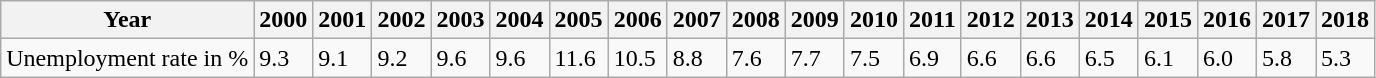<table class="wikitable">
<tr>
<th>Year</th>
<th>2000</th>
<th>2001</th>
<th>2002</th>
<th>2003</th>
<th>2004</th>
<th>2005</th>
<th>2006</th>
<th>2007</th>
<th>2008</th>
<th>2009</th>
<th>2010</th>
<th>2011</th>
<th>2012</th>
<th>2013</th>
<th>2014</th>
<th>2015</th>
<th>2016</th>
<th>2017</th>
<th>2018</th>
</tr>
<tr>
<td>Unemployment rate in %</td>
<td>9.3</td>
<td>9.1</td>
<td>9.2</td>
<td>9.6</td>
<td>9.6</td>
<td>11.6</td>
<td>10.5</td>
<td>8.8</td>
<td>7.6</td>
<td>7.7</td>
<td>7.5</td>
<td>6.9</td>
<td>6.6</td>
<td>6.6</td>
<td>6.5</td>
<td>6.1</td>
<td>6.0</td>
<td>5.8</td>
<td>5.3</td>
</tr>
</table>
